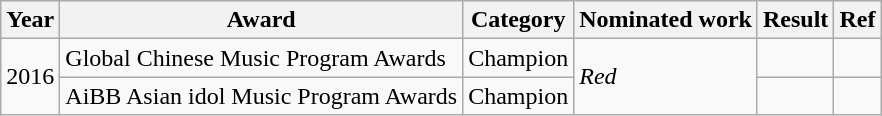<table class="wikitable">
<tr>
<th>Year</th>
<th>Award</th>
<th>Category</th>
<th>Nominated work</th>
<th>Result</th>
<th>Ref</th>
</tr>
<tr>
<td rowspan=2>2016</td>
<td>Global Chinese Music Program Awards</td>
<td>Champion</td>
<td rowspan=2><em>Red</em></td>
<td></td>
<td></td>
</tr>
<tr>
<td>AiBB Asian idol Music Program Awards</td>
<td>Champion</td>
<td></td>
<td></td>
</tr>
</table>
